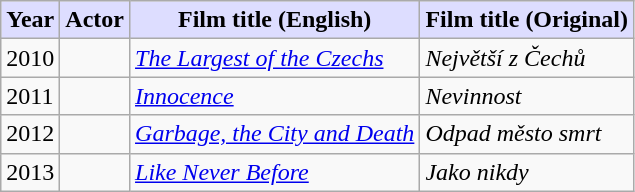<table class="wikitable sortable">
<tr>
<th style="background:#DDDDFF;">Year</th>
<th style="background:#DDDDFF;">Actor</th>
<th style="background:#DDDDFF;">Film title (English)</th>
<th style="background:#DDDDFF;">Film title (Original)</th>
</tr>
<tr>
<td>2010</td>
<td></td>
<td><em><a href='#'>The Largest of the Czechs</a></em></td>
<td><em>Největší z Čechů</em></td>
</tr>
<tr>
<td>2011</td>
<td></td>
<td><em><a href='#'>Innocence</a></em></td>
<td><em>Nevinnost</em></td>
</tr>
<tr>
<td>2012</td>
<td></td>
<td><em><a href='#'>Garbage, the City and Death</a></em></td>
<td><em>Odpad město smrt</em></td>
</tr>
<tr>
<td>2013</td>
<td></td>
<td><em><a href='#'>Like Never Before</a></em></td>
<td><em>Jako nikdy</em></td>
</tr>
</table>
